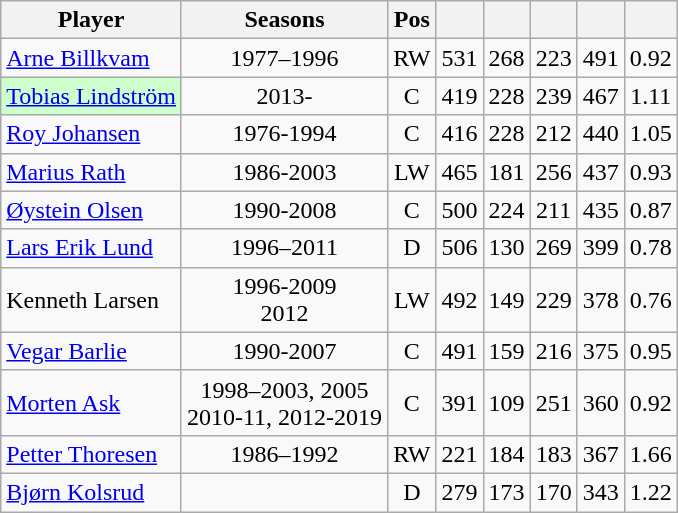<table class="wikitable" style="text-align:center;">
<tr>
<th class=unsortable>Player</th>
<th class=unsortable>Seasons</th>
<th class=unsortable>Pos</th>
<th></th>
<th></th>
<th></th>
<th></th>
<th></th>
</tr>
<tr>
<td style="text-align:left;"><a href='#'>Arne Billkvam</a></td>
<td>1977–1996</td>
<td>RW</td>
<td>531</td>
<td>268</td>
<td>223</td>
<td>491</td>
<td>0.92</td>
</tr>
<tr>
<td style="text-align:left;background:#CCFFCC"><a href='#'>Tobias Lindström</a></td>
<td>2013-</td>
<td>C</td>
<td>419</td>
<td>228</td>
<td>239</td>
<td>467</td>
<td>1.11</td>
</tr>
<tr>
<td style="text-align:left;"><a href='#'>Roy Johansen</a></td>
<td>1976-1994</td>
<td>C</td>
<td>416</td>
<td>228</td>
<td>212</td>
<td>440</td>
<td>1.05</td>
</tr>
<tr>
<td style="text-align:left;"><a href='#'>Marius Rath</a></td>
<td>1986-2003</td>
<td>LW</td>
<td>465</td>
<td>181</td>
<td>256</td>
<td>437</td>
<td>0.93</td>
</tr>
<tr>
<td style="text-align:left;"><a href='#'>Øystein Olsen</a></td>
<td>1990-2008</td>
<td>C</td>
<td>500</td>
<td>224</td>
<td>211</td>
<td>435</td>
<td>0.87</td>
</tr>
<tr>
<td style="text-align:left;"><a href='#'>Lars Erik Lund</a></td>
<td>1996–2011</td>
<td>D</td>
<td>506</td>
<td>130</td>
<td>269</td>
<td>399</td>
<td>0.78</td>
</tr>
<tr>
<td style="text-align:left;">Kenneth Larsen</td>
<td>1996-2009<br>2012</td>
<td>LW</td>
<td>492</td>
<td>149</td>
<td>229</td>
<td>378</td>
<td>0.76</td>
</tr>
<tr>
<td style="text-align:left;"><a href='#'>Vegar Barlie</a></td>
<td>1990-2007</td>
<td>C</td>
<td>491</td>
<td>159</td>
<td>216</td>
<td>375</td>
<td>0.95</td>
</tr>
<tr>
<td style="text-align:left"><a href='#'>Morten Ask</a></td>
<td>1998–2003, 2005<br>2010-11, 2012-2019</td>
<td>C</td>
<td>391</td>
<td>109</td>
<td>251</td>
<td>360</td>
<td>0.92</td>
</tr>
<tr>
<td style="text-align:left;"><a href='#'>Petter Thoresen</a></td>
<td>1986–1992</td>
<td>RW</td>
<td>221</td>
<td>184</td>
<td>183</td>
<td>367</td>
<td>1.66</td>
</tr>
<tr>
<td style="text-align:left;"><a href='#'>Bjørn Kolsrud</a></td>
<td></td>
<td>D</td>
<td>279</td>
<td>173</td>
<td>170</td>
<td>343</td>
<td>1.22</td>
</tr>
</table>
